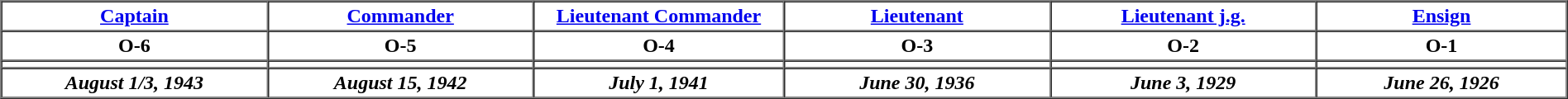<table border="1" cellpadding="2" cellspacing="0" align="center" width="100%">
<tr>
<th><a href='#'>Captain</a></th>
<th><a href='#'>Commander</a></th>
<th><a href='#'>Lieutenant Commander</a></th>
<th><a href='#'>Lieutenant</a></th>
<th><a href='#'>Lieutenant j.g.</a></th>
<th><a href='#'>Ensign</a></th>
</tr>
<tr>
<th>O-6</th>
<th>O-5</th>
<th>O-4</th>
<th>O-3</th>
<th>O-2</th>
<th>O-1</th>
</tr>
<tr>
<td align="center" width="17%"></td>
<td align="center" width="17%"></td>
<td align="center" width="16%"></td>
<td align="center" width="17%"></td>
<td align="center" width="17%"></td>
<td align="center" width="16%"></td>
</tr>
<tr>
<th><em>August 1/3, 1943</em></th>
<th><em>August 15, 1942</em></th>
<th><em>July 1, 1941</em></th>
<th><em>June 30, 1936</em></th>
<th><em>June 3, 1929</em></th>
<th><em>June 26, 1926</em></th>
</tr>
</table>
